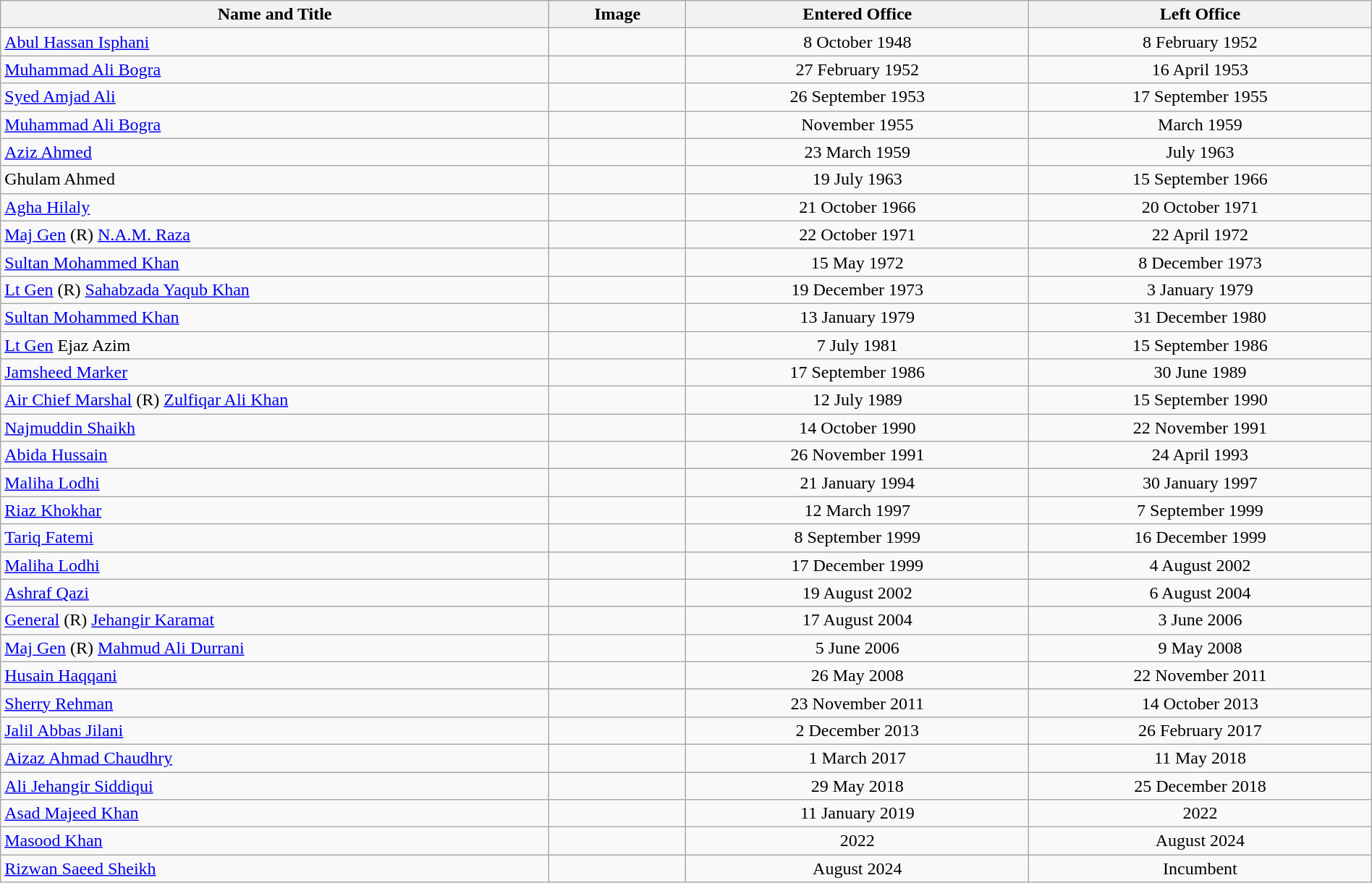<table class=wikitable style="width:100%">
<tr>
<th align=center valign=bottom width="40%">Name and Title</th>
<th valign=bottom width="10%">Image</th>
<th valign=bottom width="25%">Entered Office</th>
<th valign=bottom width="25%">Left Office</th>
</tr>
<tr>
<td><a href='#'>Abul Hassan Isphani</a></td>
<td align=center></td>
<td align=center>8 October 1948</td>
<td align=center>8 February 1952</td>
</tr>
<tr>
<td><a href='#'>Muhammad Ali Bogra</a></td>
<td align=center></td>
<td align=center>27 February 1952</td>
<td align=center>16 April 1953</td>
</tr>
<tr>
<td><a href='#'>Syed Amjad Ali</a></td>
<td align=center></td>
<td align=center>26 September 1953</td>
<td align=center>17 September 1955</td>
</tr>
<tr>
<td><a href='#'>Muhammad Ali Bogra</a></td>
<td align=center></td>
<td align=center>November 1955</td>
<td align=center>March 1959</td>
</tr>
<tr>
<td><a href='#'>Aziz Ahmed</a></td>
<td align=center></td>
<td align=center>23 March 1959</td>
<td align=center>July 1963</td>
</tr>
<tr>
<td>Ghulam Ahmed</td>
<td align=center></td>
<td align=center>19 July 1963</td>
<td align=center>15 September 1966</td>
</tr>
<tr>
<td><a href='#'>Agha Hilaly</a></td>
<td align=center></td>
<td align=center>21 October 1966</td>
<td align=center>20 October 1971</td>
</tr>
<tr>
<td><a href='#'>Maj Gen</a> (R) <a href='#'>N.A.M. Raza</a></td>
<td align=center></td>
<td align=center>22 October 1971</td>
<td align=center>22 April 1972</td>
</tr>
<tr>
<td><a href='#'>Sultan Mohammed Khan</a></td>
<td align=center></td>
<td align=center>15 May 1972</td>
<td align=center>8 December 1973</td>
</tr>
<tr>
<td><a href='#'>Lt Gen</a> (R) <a href='#'>Sahabzada Yaqub Khan</a></td>
<td align=center></td>
<td align=center>19 December 1973</td>
<td align=center>3 January 1979</td>
</tr>
<tr>
<td><a href='#'>Sultan Mohammed Khan</a></td>
<td align=center></td>
<td align=center>13 January 1979</td>
<td align=center>31 December 1980</td>
</tr>
<tr>
<td><a href='#'>Lt Gen</a> Ejaz Azim</td>
<td align=center></td>
<td align=center>7 July 1981</td>
<td align=center>15 September 1986</td>
</tr>
<tr>
<td><a href='#'>Jamsheed Marker</a></td>
<td align=center></td>
<td align=center>17 September 1986</td>
<td align=center>30 June 1989</td>
</tr>
<tr>
<td><a href='#'>Air Chief Marshal</a> (R) <a href='#'>Zulfiqar Ali Khan</a></td>
<td align=center></td>
<td align=center>12 July 1989</td>
<td align=center>15 September 1990</td>
</tr>
<tr>
<td><a href='#'>Najmuddin Shaikh</a></td>
<td align=center></td>
<td align=center>14 October 1990</td>
<td align=center>22 November 1991</td>
</tr>
<tr>
<td><a href='#'>Abida Hussain</a></td>
<td align=center></td>
<td align=center>26 November 1991</td>
<td align=center>24 April 1993</td>
</tr>
<tr>
<td><a href='#'>Maliha Lodhi</a></td>
<td align=center></td>
<td align=center>21 January 1994</td>
<td align=center>30 January 1997</td>
</tr>
<tr>
<td><a href='#'>Riaz Khokhar</a></td>
<td align=center></td>
<td align=center>12 March 1997</td>
<td align=center>7 September 1999</td>
</tr>
<tr>
<td><a href='#'>Tariq Fatemi</a></td>
<td align=center></td>
<td align=center>8 September 1999</td>
<td align=center>16 December 1999</td>
</tr>
<tr>
<td><a href='#'>Maliha Lodhi</a></td>
<td align=center></td>
<td align=center>17 December 1999</td>
<td align=center>4 August 2002</td>
</tr>
<tr>
<td><a href='#'>Ashraf Qazi</a></td>
<td align=center></td>
<td align=center>19 August 2002</td>
<td align=center>6 August 2004</td>
</tr>
<tr>
<td><a href='#'>General</a> (R) <a href='#'>Jehangir Karamat</a></td>
<td align=center></td>
<td align=center>17 August 2004</td>
<td align=center>3 June 2006</td>
</tr>
<tr>
<td><a href='#'>Maj Gen</a> (R) <a href='#'>Mahmud Ali Durrani</a></td>
<td align=center></td>
<td align=center>5 June 2006</td>
<td align=center>9 May 2008</td>
</tr>
<tr>
<td><a href='#'>Husain Haqqani</a></td>
<td align=center></td>
<td align=center>26 May 2008</td>
<td align=center>22 November 2011</td>
</tr>
<tr>
<td><a href='#'>Sherry Rehman</a></td>
<td align=center></td>
<td align=center>23 November 2011</td>
<td align=center>14 October 2013</td>
</tr>
<tr>
<td><a href='#'>Jalil Abbas Jilani</a></td>
<td align=center></td>
<td align=center>2 December 2013</td>
<td align=center>26 February 2017</td>
</tr>
<tr>
<td><a href='#'>Aizaz Ahmad Chaudhry</a></td>
<td align=center></td>
<td align=center>1 March 2017</td>
<td align=center>11 May 2018</td>
</tr>
<tr>
<td><a href='#'>Ali Jehangir Siddiqui</a></td>
<td align=center></td>
<td align=center>29 May 2018</td>
<td align=center>25 December 2018</td>
</tr>
<tr>
<td><a href='#'>Asad Majeed Khan</a></td>
<td align=center></td>
<td align=center>11 January 2019</td>
<td align=center>2022</td>
</tr>
<tr>
<td><a href='#'>Masood Khan</a></td>
<td align=center></td>
<td align=center>2022</td>
<td align=center>August 2024</td>
</tr>
<tr>
<td><a href='#'>Rizwan Saeed Sheikh</a></td>
<td align=center></td>
<td align=center>August 2024</td>
<td align=center>Incumbent</td>
</tr>
</table>
